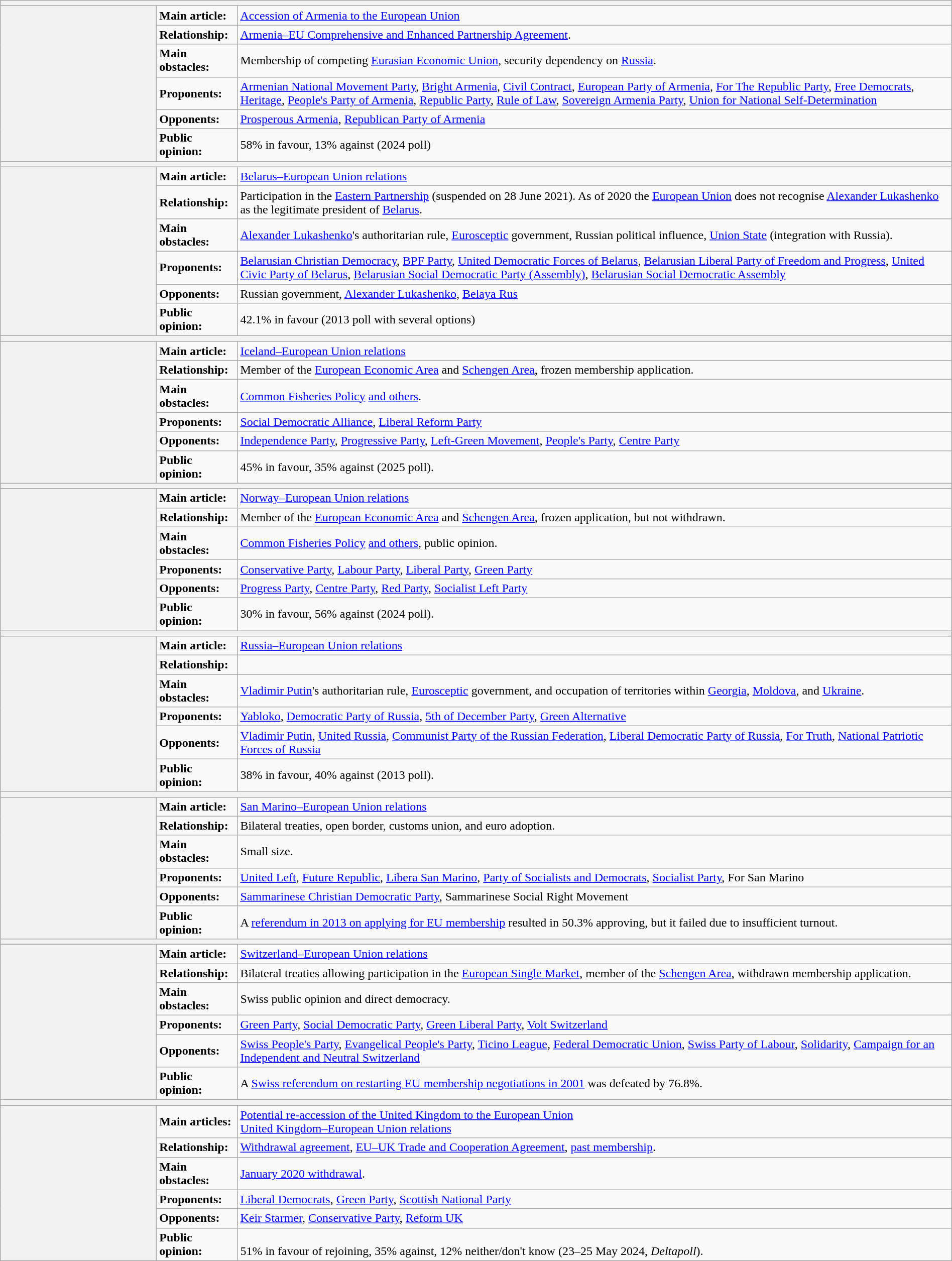<table class="wikitable" style="width:100%">
<tr>
<th colspan=3></th>
</tr>
<tr>
<th rowspan=6 style="width:200px"></th>
<td style="width:100px"><strong>Main article:</strong></td>
<td><a href='#'>Accession of Armenia to the European Union</a></td>
</tr>
<tr>
<td><strong>Relationship:</strong></td>
<td><a href='#'>Armenia–EU Comprehensive and Enhanced Partnership Agreement</a>.</td>
</tr>
<tr>
<td><strong>Main obstacles:</strong></td>
<td>Membership of competing <a href='#'>Eurasian Economic Union</a>, security dependency on <a href='#'>Russia</a>.</td>
</tr>
<tr>
<td><strong>Proponents:</strong></td>
<td><a href='#'>Armenian National Movement Party</a>, <a href='#'>Bright Armenia</a>, <a href='#'>Civil Contract</a>, <a href='#'>European Party of Armenia</a>, <a href='#'>For The Republic Party</a>, <a href='#'>Free Democrats</a>, <a href='#'>Heritage</a>, <a href='#'>People's Party of Armenia</a>, <a href='#'>Republic Party</a>, <a href='#'>Rule of Law</a>, <a href='#'>Sovereign Armenia Party</a>, <a href='#'>Union for National Self-Determination</a></td>
</tr>
<tr>
<td><strong>Opponents:</strong></td>
<td><a href='#'>Prosperous Armenia</a>, <a href='#'>Republican Party of Armenia</a></td>
</tr>
<tr>
<td><strong>Public opinion:</strong></td>
<td>58% in favour, 13% against (2024 poll)</td>
</tr>
<tr>
<th colspan=3></th>
</tr>
<tr>
<th rowspan=6 style="width:200px"></th>
<td style="width:100px"><strong>Main article:</strong></td>
<td><a href='#'>Belarus–European Union relations</a></td>
</tr>
<tr>
<td><strong>Relationship:</strong></td>
<td>Participation in the <a href='#'>Eastern Partnership</a> (suspended on 28 June 2021). As of 2020 the <a href='#'>European Union</a> does not recognise <a href='#'>Alexander Lukashenko</a> as the legitimate president of <a href='#'>Belarus</a>.</td>
</tr>
<tr>
<td><strong>Main obstacles:</strong></td>
<td><a href='#'>Alexander Lukashenko</a>'s authoritarian rule, <a href='#'>Eurosceptic</a> government, Russian political influence, <a href='#'>Union State</a> (integration with Russia).</td>
</tr>
<tr>
<td><strong>Proponents:</strong></td>
<td><a href='#'>Belarusian Christian Democracy</a>, <a href='#'>BPF Party</a>, <a href='#'>United Democratic Forces of Belarus</a>, <a href='#'>Belarusian Liberal Party of Freedom and Progress</a>, <a href='#'>United Civic Party of Belarus</a>, <a href='#'>Belarusian Social Democratic Party (Assembly)</a>, <a href='#'>Belarusian Social Democratic Assembly</a></td>
</tr>
<tr>
<td><strong>Opponents:</strong></td>
<td>Russian government, <a href='#'>Alexander Lukashenko</a>, <a href='#'>Belaya Rus</a></td>
</tr>
<tr>
<td><strong>Public opinion:</strong></td>
<td>42.1% in favour (2013 poll with several options)</td>
</tr>
<tr>
<th colspan=3></th>
</tr>
<tr>
<th rowspan=6 style="width:200px"></th>
<td style="width:100px"><strong>Main article:</strong></td>
<td><a href='#'>Iceland–European Union relations</a></td>
</tr>
<tr>
<td><strong>Relationship:</strong></td>
<td>Member of the <a href='#'>European Economic Area</a> and <a href='#'>Schengen Area</a>, frozen membership application.</td>
</tr>
<tr>
<td><strong>Main obstacles:</strong></td>
<td><a href='#'>Common Fisheries Policy</a> <a href='#'>and others</a>.</td>
</tr>
<tr>
<td><strong>Proponents:</strong></td>
<td><a href='#'>Social Democratic Alliance</a>, <a href='#'>Liberal Reform Party</a></td>
</tr>
<tr>
<td><strong>Opponents:</strong></td>
<td><a href='#'>Independence Party</a>, <a href='#'>Progressive Party</a>, <a href='#'>Left-Green Movement</a>, <a href='#'>People's Party</a>, <a href='#'>Centre Party</a></td>
</tr>
<tr>
<td><strong>Public opinion:</strong></td>
<td>45% in favour, 35% against (2025 poll).</td>
</tr>
<tr>
<th colspan=3></th>
</tr>
<tr>
<th rowspan=6 style="width:200px"></th>
<td style="width:100px"><strong>Main article:</strong></td>
<td><a href='#'>Norway–European Union relations</a></td>
</tr>
<tr>
<td><strong>Relationship:</strong></td>
<td>Member of the <a href='#'>European Economic Area</a> and <a href='#'>Schengen Area</a>, frozen application, but not withdrawn.</td>
</tr>
<tr>
<td><strong>Main obstacles:</strong></td>
<td><a href='#'>Common Fisheries Policy</a> <a href='#'>and others</a>, public opinion.</td>
</tr>
<tr>
<td><strong>Proponents:</strong></td>
<td><a href='#'>Conservative Party</a>, <a href='#'>Labour Party</a>, <a href='#'>Liberal Party</a>, <a href='#'>Green Party</a></td>
</tr>
<tr>
<td><strong>Opponents:</strong></td>
<td><a href='#'>Progress Party</a>, <a href='#'>Centre Party</a>, <a href='#'>Red Party</a>, <a href='#'>Socialist Left Party</a></td>
</tr>
<tr>
<td><strong>Public opinion:</strong></td>
<td>30% in favour, 56% against (2024 poll).</td>
</tr>
<tr>
<th colspan=3></th>
</tr>
<tr>
<th rowspan=6 style="width:200px"></th>
<td style="width:100px"><strong>Main article:</strong></td>
<td><a href='#'>Russia–European Union relations</a></td>
</tr>
<tr>
<td><strong>Relationship:</strong></td>
<td></td>
</tr>
<tr>
<td><strong>Main obstacles:</strong></td>
<td><a href='#'>Vladimir Putin</a>'s authoritarian rule, <a href='#'>Eurosceptic</a> government, and occupation of territories within <a href='#'>Georgia</a>, <a href='#'>Moldova</a>, and <a href='#'>Ukraine</a>.</td>
</tr>
<tr>
<td><strong>Proponents:</strong></td>
<td><a href='#'>Yabloko</a>, <a href='#'>Democratic Party of Russia</a>, <a href='#'>5th of December Party</a>, <a href='#'>Green Alternative</a></td>
</tr>
<tr>
<td><strong>Opponents:</strong></td>
<td><a href='#'>Vladimir Putin</a>, <a href='#'>United Russia</a>, <a href='#'>Communist Party of the Russian Federation</a>, <a href='#'>Liberal Democratic Party of Russia</a>, <a href='#'>For Truth</a>, <a href='#'>National Patriotic Forces of Russia</a></td>
</tr>
<tr>
<td><strong>Public opinion:</strong></td>
<td>38% in favour, 40% against (2013 poll).</td>
</tr>
<tr>
<th colspan=3></th>
</tr>
<tr>
<th rowspan=6 style="width:200px"></th>
<td style="width:100px"><strong>Main article:</strong></td>
<td><a href='#'>San Marino–European Union relations</a> </td>
</tr>
<tr>
<td><strong>Relationship:</strong></td>
<td>Bilateral treaties, open border, customs union, and euro adoption.</td>
</tr>
<tr>
<td><strong>Main obstacles:</strong></td>
<td>Small size.</td>
</tr>
<tr>
<td><strong>Proponents:</strong></td>
<td><a href='#'>United Left</a>, <a href='#'>Future Republic</a>, <a href='#'>Libera San Marino</a>, <a href='#'>Party of Socialists and Democrats</a>, <a href='#'>Socialist Party</a>, For San Marino</td>
</tr>
<tr>
<td><strong>Opponents:</strong></td>
<td><a href='#'>Sammarinese Christian Democratic Party</a>, Sammarinese Social Right Movement</td>
</tr>
<tr>
<td><strong>Public opinion:</strong></td>
<td>A <a href='#'>referendum in 2013 on applying for EU membership</a> resulted in 50.3% approving, but it failed due to insufficient turnout.</td>
</tr>
<tr>
<th colspan=3></th>
</tr>
<tr>
<th rowspan=6 style="width:200px"></th>
<td style="width:100px"><strong>Main article:</strong></td>
<td><a href='#'>Switzerland–European Union relations</a></td>
</tr>
<tr>
<td><strong>Relationship:</strong></td>
<td>Bilateral treaties allowing participation in the <a href='#'>European Single Market</a>, member of the <a href='#'>Schengen Area</a>, withdrawn membership application.</td>
</tr>
<tr>
<td><strong>Main obstacles:</strong></td>
<td>Swiss public opinion and direct democracy.</td>
</tr>
<tr>
<td><strong>Proponents:</strong></td>
<td><a href='#'>Green Party</a>, <a href='#'>Social Democratic Party</a>, <a href='#'>Green Liberal Party</a>, <a href='#'>Volt Switzerland</a></td>
</tr>
<tr>
<td><strong>Opponents:</strong></td>
<td><a href='#'>Swiss People's Party</a>, <a href='#'>Evangelical People's Party</a>, <a href='#'>Ticino League</a>, <a href='#'>Federal Democratic Union</a>, <a href='#'>Swiss Party of Labour</a>, <a href='#'>Solidarity</a>, <a href='#'>Campaign for an Independent and Neutral Switzerland</a></td>
</tr>
<tr>
<td><strong>Public opinion:</strong></td>
<td>A <a href='#'>Swiss referendum on restarting EU membership negotiations in 2001</a> was defeated by 76.8%.</td>
</tr>
<tr>
<th colspan=3></th>
</tr>
<tr>
<th rowspan=6 style="width:200px"></th>
<td style="width:100px"><strong>Main articles:</strong></td>
<td><a href='#'>Potential re-accession of the United Kingdom to the European Union</a><br><a href='#'>United Kingdom–European Union relations</a></td>
</tr>
<tr>
<td><strong>Relationship:</strong></td>
<td><a href='#'>Withdrawal agreement</a>, <a href='#'>EU–UK Trade and Cooperation Agreement</a>, <a href='#'>past membership</a>.</td>
</tr>
<tr>
<td><strong>Main obstacles:</strong></td>
<td><a href='#'>January 2020 withdrawal</a>.</td>
</tr>
<tr>
<td><strong>Proponents:</strong></td>
<td><a href='#'>Liberal Democrats</a>, <a href='#'>Green Party</a>, <a href='#'>Scottish National Party</a></td>
</tr>
<tr>
<td><strong>Opponents:</strong></td>
<td><a href='#'>Keir Starmer</a>, <a href='#'>Conservative Party</a>, <a href='#'>Reform UK</a></td>
</tr>
<tr>
<td><strong>Public opinion:</strong></td>
<td><br>51% in favour of rejoining, 35% against, 12% neither/don't know (23–25 May 2024, <em>Deltapoll</em>).</td>
</tr>
</table>
